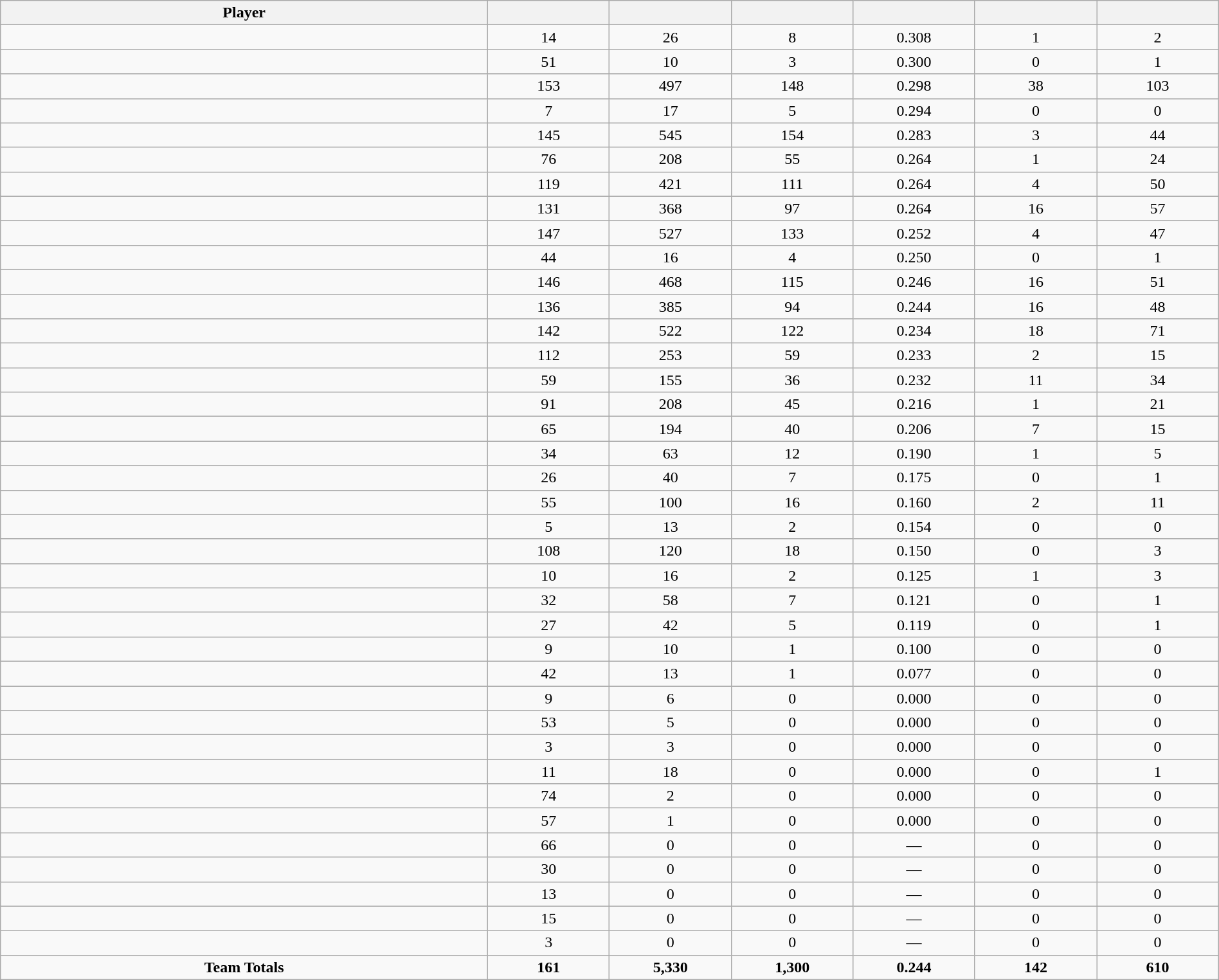<table class="wikitable sortable" style="text-align:center;" width="100%">
<tr>
<th width="40%">Player</th>
<th width="10%"></th>
<th width="10%"></th>
<th width="10%"></th>
<th width="10%"></th>
<th width="10%"></th>
<th width="10%"></th>
</tr>
<tr>
<td></td>
<td>14</td>
<td>26</td>
<td>8</td>
<td>0.308</td>
<td>1</td>
<td>2</td>
</tr>
<tr>
<td></td>
<td>51</td>
<td>10</td>
<td>3</td>
<td>0.300</td>
<td>0</td>
<td>1</td>
</tr>
<tr>
<td></td>
<td>153</td>
<td>497</td>
<td>148</td>
<td>0.298</td>
<td>38</td>
<td>103</td>
</tr>
<tr>
<td></td>
<td>7</td>
<td>17</td>
<td>5</td>
<td>0.294</td>
<td>0</td>
<td>0</td>
</tr>
<tr>
<td></td>
<td>145</td>
<td>545</td>
<td>154</td>
<td>0.283</td>
<td>3</td>
<td>44</td>
</tr>
<tr>
<td></td>
<td>76</td>
<td>208</td>
<td>55</td>
<td>0.264</td>
<td>1</td>
<td>24</td>
</tr>
<tr>
<td></td>
<td>119</td>
<td>421</td>
<td>111</td>
<td>0.264</td>
<td>4</td>
<td>50</td>
</tr>
<tr>
<td></td>
<td>131</td>
<td>368</td>
<td>97</td>
<td>0.264</td>
<td>16</td>
<td>57</td>
</tr>
<tr>
<td></td>
<td>147</td>
<td>527</td>
<td>133</td>
<td>0.252</td>
<td>4</td>
<td>47</td>
</tr>
<tr>
<td></td>
<td>44</td>
<td>16</td>
<td>4</td>
<td>0.250</td>
<td>0</td>
<td>1</td>
</tr>
<tr>
<td></td>
<td>146</td>
<td>468</td>
<td>115</td>
<td>0.246</td>
<td>16</td>
<td>51</td>
</tr>
<tr>
<td></td>
<td>136</td>
<td>385</td>
<td>94</td>
<td>0.244</td>
<td>16</td>
<td>48</td>
</tr>
<tr>
<td></td>
<td>142</td>
<td>522</td>
<td>122</td>
<td>0.234</td>
<td>18</td>
<td>71</td>
</tr>
<tr>
<td></td>
<td>112</td>
<td>253</td>
<td>59</td>
<td>0.233</td>
<td>2</td>
<td>15</td>
</tr>
<tr>
<td></td>
<td>59</td>
<td>155</td>
<td>36</td>
<td>0.232</td>
<td>11</td>
<td>34</td>
</tr>
<tr>
<td></td>
<td>91</td>
<td>208</td>
<td>45</td>
<td>0.216</td>
<td>1</td>
<td>21</td>
</tr>
<tr>
<td></td>
<td>65</td>
<td>194</td>
<td>40</td>
<td>0.206</td>
<td>7</td>
<td>15</td>
</tr>
<tr>
<td></td>
<td>34</td>
<td>63</td>
<td>12</td>
<td>0.190</td>
<td>1</td>
<td>5</td>
</tr>
<tr>
<td></td>
<td>26</td>
<td>40</td>
<td>7</td>
<td>0.175</td>
<td>0</td>
<td>1</td>
</tr>
<tr>
<td></td>
<td>55</td>
<td>100</td>
<td>16</td>
<td>0.160</td>
<td>2</td>
<td>11</td>
</tr>
<tr>
<td></td>
<td>5</td>
<td>13</td>
<td>2</td>
<td>0.154</td>
<td>0</td>
<td>0</td>
</tr>
<tr>
<td></td>
<td>108</td>
<td>120</td>
<td>18</td>
<td>0.150</td>
<td>0</td>
<td>3</td>
</tr>
<tr>
<td></td>
<td>10</td>
<td>16</td>
<td>2</td>
<td>0.125</td>
<td>1</td>
<td>3</td>
</tr>
<tr>
<td></td>
<td>32</td>
<td>58</td>
<td>7</td>
<td>0.121</td>
<td>0</td>
<td>1</td>
</tr>
<tr>
<td></td>
<td>27</td>
<td>42</td>
<td>5</td>
<td>0.119</td>
<td>0</td>
<td>1</td>
</tr>
<tr>
<td></td>
<td>9</td>
<td>10</td>
<td>1</td>
<td>0.100</td>
<td>0</td>
<td>0</td>
</tr>
<tr>
<td></td>
<td>42</td>
<td>13</td>
<td>1</td>
<td>0.077</td>
<td>0</td>
<td>0</td>
</tr>
<tr>
<td></td>
<td>9</td>
<td>6</td>
<td>0</td>
<td>0.000</td>
<td>0</td>
<td>0</td>
</tr>
<tr>
<td></td>
<td>53</td>
<td>5</td>
<td>0</td>
<td>0.000</td>
<td>0</td>
<td>0</td>
</tr>
<tr>
<td></td>
<td>3</td>
<td>3</td>
<td>0</td>
<td>0.000</td>
<td>0</td>
<td>0</td>
</tr>
<tr>
<td></td>
<td>11</td>
<td>18</td>
<td>0</td>
<td>0.000</td>
<td>0</td>
<td>1</td>
</tr>
<tr>
<td></td>
<td>74</td>
<td>2</td>
<td>0</td>
<td>0.000</td>
<td>0</td>
<td>0</td>
</tr>
<tr>
<td></td>
<td>57</td>
<td>1</td>
<td>0</td>
<td>0.000</td>
<td>0</td>
<td>0</td>
</tr>
<tr>
<td></td>
<td>66</td>
<td>0</td>
<td>0</td>
<td>—</td>
<td>0</td>
<td>0</td>
</tr>
<tr>
<td></td>
<td>30</td>
<td>0</td>
<td>0</td>
<td>—</td>
<td>0</td>
<td>0</td>
</tr>
<tr>
<td></td>
<td>13</td>
<td>0</td>
<td>0</td>
<td>—</td>
<td>0</td>
<td>0</td>
</tr>
<tr>
<td></td>
<td>15</td>
<td>0</td>
<td>0</td>
<td>—</td>
<td>0</td>
<td>0</td>
</tr>
<tr>
<td></td>
<td>3</td>
<td>0</td>
<td>0</td>
<td>—</td>
<td>0</td>
<td>0</td>
</tr>
<tr>
<td><strong>Team Totals</strong></td>
<td><strong>161</strong></td>
<td><strong>5,330</strong></td>
<td><strong>1,300</strong></td>
<td><strong>0.244</strong></td>
<td><strong>142</strong></td>
<td><strong>610</strong></td>
</tr>
</table>
